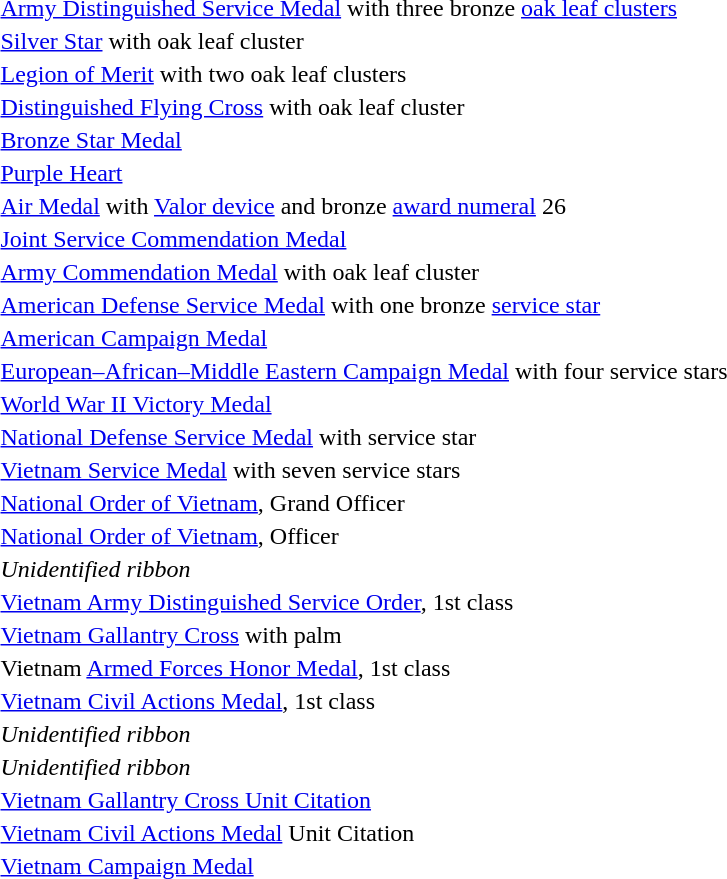<table>
<tr>
<td><span></span><span></span><span></span> <a href='#'>Army Distinguished Service Medal</a> with three bronze <a href='#'>oak leaf clusters</a></td>
</tr>
<tr>
<td> <a href='#'>Silver Star</a> with oak leaf cluster</td>
</tr>
<tr>
<td><span></span><span></span> <a href='#'>Legion of Merit</a> with two oak leaf clusters</td>
</tr>
<tr>
<td> <a href='#'>Distinguished Flying Cross</a> with oak leaf cluster</td>
</tr>
<tr>
<td> <a href='#'>Bronze Star Medal</a></td>
</tr>
<tr>
<td> <a href='#'>Purple Heart</a></td>
</tr>
<tr>
<td><span></span><span></span><span></span> <a href='#'>Air Medal</a> with <a href='#'>Valor device</a> and bronze <a href='#'>award numeral</a> 26</td>
</tr>
<tr>
<td> <a href='#'>Joint Service Commendation Medal</a></td>
</tr>
<tr>
<td> <a href='#'>Army Commendation Medal</a> with oak leaf cluster</td>
</tr>
<tr>
<td> <a href='#'>American Defense Service Medal</a> with one bronze <a href='#'>service star</a></td>
</tr>
<tr>
<td> <a href='#'>American Campaign Medal</a></td>
</tr>
<tr>
<td><span></span><span></span><span></span><span></span> <a href='#'>European–African–Middle Eastern Campaign Medal</a> with four service stars</td>
</tr>
<tr>
<td> <a href='#'>World War II Victory Medal</a></td>
</tr>
<tr>
<td> <a href='#'>National Defense Service Medal</a> with service star</td>
</tr>
<tr>
<td><span></span><span></span><span></span> <a href='#'>Vietnam Service Medal</a> with seven service stars</td>
</tr>
<tr>
<td> <a href='#'>National Order of Vietnam</a>, Grand Officer</td>
</tr>
<tr>
<td> <a href='#'>National Order of Vietnam</a>, Officer</td>
</tr>
<tr>
<td> <em>Unidentified ribbon</em></td>
</tr>
<tr>
<td> <a href='#'>Vietnam Army Distinguished Service Order</a>, 1st class</td>
</tr>
<tr>
<td> <a href='#'>Vietnam Gallantry Cross</a> with palm</td>
</tr>
<tr>
<td> Vietnam <a href='#'>Armed Forces Honor Medal</a>, 1st class</td>
</tr>
<tr>
<td> <a href='#'>Vietnam Civil Actions Medal</a>, 1st class</td>
</tr>
<tr>
<td> <em>Unidentified ribbon</em></td>
</tr>
<tr>
<td> <em>Unidentified ribbon</em></td>
</tr>
<tr>
<td> <a href='#'>Vietnam Gallantry Cross Unit Citation</a></td>
</tr>
<tr>
<td> <a href='#'>Vietnam Civil Actions Medal</a> Unit Citation</td>
</tr>
<tr>
<td> <a href='#'>Vietnam Campaign Medal</a></td>
</tr>
</table>
